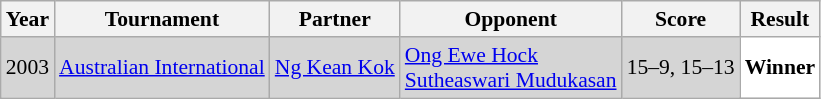<table class="sortable wikitable" style="font-size: 90%;">
<tr>
<th>Year</th>
<th>Tournament</th>
<th>Partner</th>
<th>Opponent</th>
<th>Score</th>
<th>Result</th>
</tr>
<tr style="background:#D5D5D5">
<td align="center">2003</td>
<td align="left"><a href='#'>Australian International</a></td>
<td align="left"> <a href='#'>Ng Kean Kok</a></td>
<td align="left"> <a href='#'>Ong Ewe Hock</a> <br>  <a href='#'>Sutheaswari Mudukasan</a></td>
<td align="left">15–9, 15–13</td>
<td style="text-align:left; background:white"> <strong>Winner</strong></td>
</tr>
</table>
